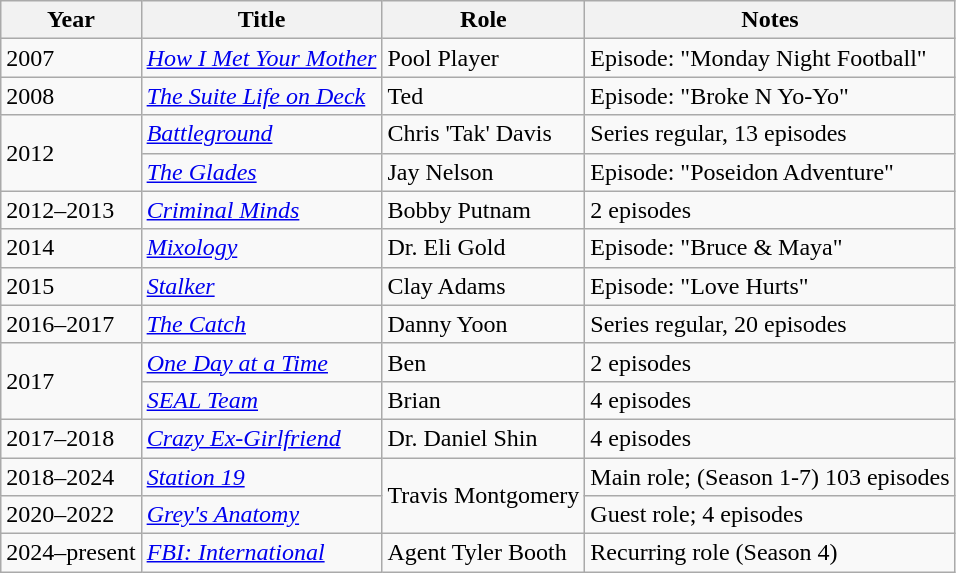<table class="wikitable sortable">
<tr>
<th>Year</th>
<th>Title</th>
<th>Role</th>
<th>Notes</th>
</tr>
<tr>
<td>2007</td>
<td><em><a href='#'>How I Met Your Mother</a></em></td>
<td>Pool Player</td>
<td>Episode: "Monday Night Football"</td>
</tr>
<tr>
<td>2008</td>
<td><em><a href='#'>The Suite Life on Deck</a></em></td>
<td>Ted</td>
<td>Episode: "Broke N Yo-Yo"</td>
</tr>
<tr>
<td rowspan="2">2012</td>
<td><em><a href='#'>Battleground</a></em></td>
<td>Chris 'Tak' Davis</td>
<td>Series regular, 13 episodes</td>
</tr>
<tr>
<td><em><a href='#'>The Glades</a></em></td>
<td>Jay Nelson</td>
<td>Episode: "Poseidon Adventure"</td>
</tr>
<tr>
<td>2012–2013</td>
<td><em><a href='#'>Criminal Minds</a></em></td>
<td>Bobby Putnam</td>
<td>2 episodes </td>
</tr>
<tr>
<td>2014</td>
<td><em><a href='#'>Mixology</a></em></td>
<td>Dr. Eli Gold</td>
<td>Episode: "Bruce & Maya"</td>
</tr>
<tr>
<td>2015</td>
<td><em><a href='#'>Stalker</a></em></td>
<td>Clay Adams</td>
<td>Episode: "Love Hurts"</td>
</tr>
<tr>
<td>2016–2017</td>
<td><em><a href='#'>The Catch</a></em></td>
<td>Danny Yoon</td>
<td>Series regular, 20 episodes</td>
</tr>
<tr>
<td rowspan="2">2017</td>
<td><em><a href='#'>One Day at a Time</a></em></td>
<td>Ben</td>
<td>2 episodes</td>
</tr>
<tr>
<td><em><a href='#'>SEAL Team</a></em></td>
<td>Brian</td>
<td>4 episodes</td>
</tr>
<tr>
<td>2017–2018</td>
<td><em><a href='#'>Crazy Ex-Girlfriend</a></em></td>
<td>Dr. Daniel Shin</td>
<td>4 episodes</td>
</tr>
<tr>
<td>2018–2024</td>
<td><em><a href='#'>Station 19</a></em></td>
<td rowspan="2">Travis Montgomery</td>
<td>Main role; (Season 1-7) 103 episodes</td>
</tr>
<tr>
<td>2020–2022</td>
<td><em><a href='#'>Grey's Anatomy</a></em></td>
<td>Guest role; 4 episodes</td>
</tr>
<tr>
<td>2024–present</td>
<td><em><a href='#'>FBI: International</a></em></td>
<td>Agent Tyler Booth</td>
<td>Recurring role (Season 4)</td>
</tr>
</table>
